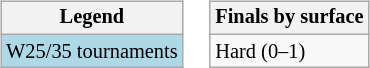<table>
<tr valign=top>
<td><br><table class=wikitable style=font-size:85%;>
<tr>
<th>Legend</th>
</tr>
<tr style="background:lightblue;">
<td>W25/35 tournaments</td>
</tr>
</table>
</td>
<td><br><table class=wikitable style=font-size:85%;>
<tr>
<th>Finals by surface</th>
</tr>
<tr>
<td>Hard (0–1)</td>
</tr>
</table>
</td>
</tr>
</table>
